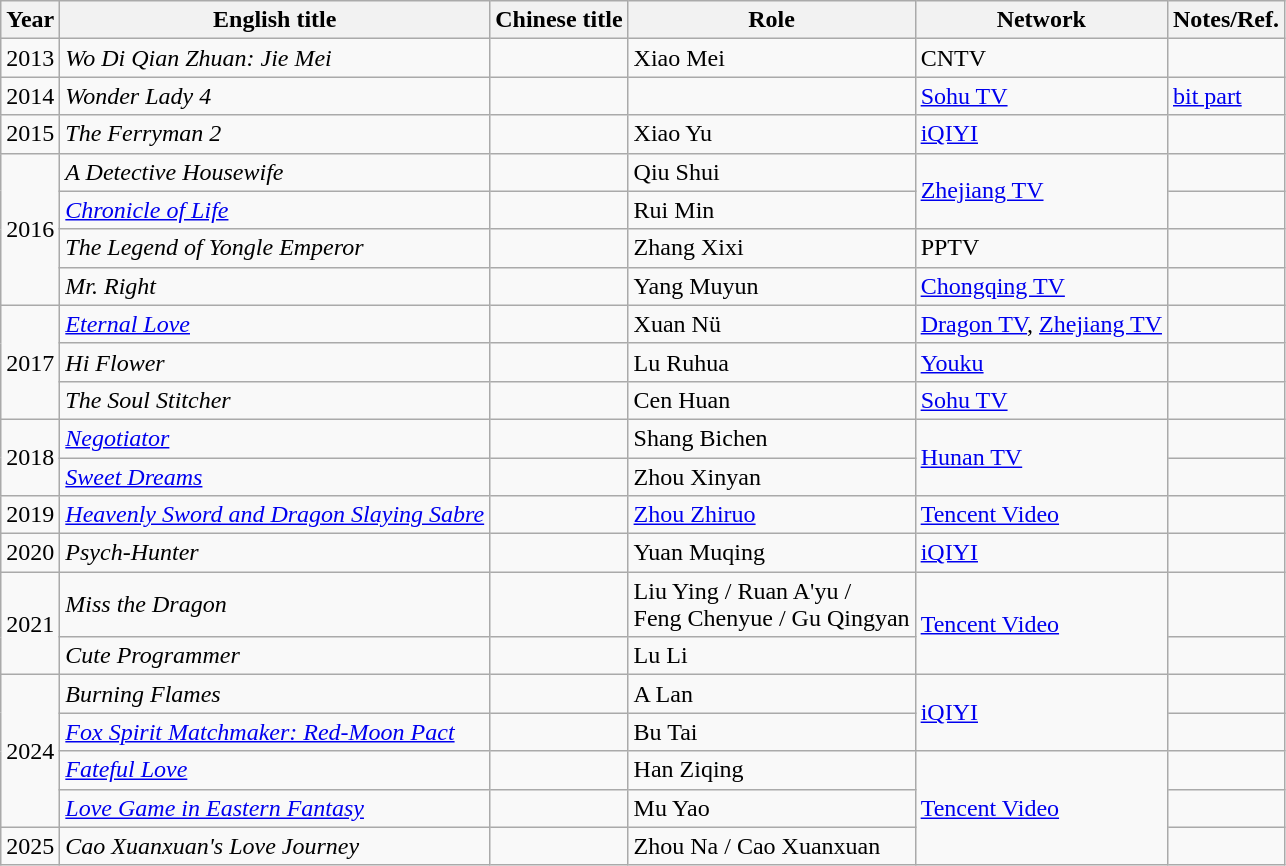<table class="wikitable sortable">
<tr>
<th>Year</th>
<th>English title</th>
<th>Chinese title</th>
<th>Role</th>
<th>Network</th>
<th class="unsortable">Notes/Ref.</th>
</tr>
<tr>
<td>2013</td>
<td><em>Wo Di Qian Zhuan: Jie Mei</em></td>
<td></td>
<td>Xiao Mei</td>
<td>CNTV</td>
<td></td>
</tr>
<tr>
<td>2014</td>
<td><em>Wonder Lady 4</em></td>
<td></td>
<td></td>
<td><a href='#'>Sohu TV</a></td>
<td><a href='#'>bit part</a></td>
</tr>
<tr>
<td>2015</td>
<td><em>The Ferryman 2</em></td>
<td></td>
<td>Xiao Yu</td>
<td><a href='#'>iQIYI</a></td>
<td></td>
</tr>
<tr>
<td rowspan=4>2016</td>
<td><em>A Detective Housewife</em></td>
<td></td>
<td>Qiu Shui</td>
<td rowspan=2><a href='#'>Zhejiang TV</a></td>
<td></td>
</tr>
<tr>
<td><em><a href='#'>Chronicle of Life</a></em></td>
<td></td>
<td>Rui Min</td>
<td></td>
</tr>
<tr>
<td><em>The Legend of Yongle Emperor</em></td>
<td></td>
<td>Zhang Xixi</td>
<td>PPTV</td>
<td></td>
</tr>
<tr>
<td><em>Mr. Right</em></td>
<td></td>
<td>Yang Muyun</td>
<td><a href='#'>Chongqing TV</a></td>
<td></td>
</tr>
<tr>
<td rowspan=3>2017</td>
<td><em><a href='#'>Eternal Love</a></em></td>
<td></td>
<td>Xuan Nü</td>
<td><a href='#'>Dragon TV</a>, <a href='#'>Zhejiang TV</a></td>
<td></td>
</tr>
<tr>
<td><em>Hi Flower</em></td>
<td></td>
<td>Lu Ruhua</td>
<td><a href='#'>Youku</a></td>
<td></td>
</tr>
<tr>
<td><em>The Soul Stitcher</em></td>
<td></td>
<td>Cen Huan</td>
<td><a href='#'>Sohu TV</a></td>
<td></td>
</tr>
<tr>
<td rowspan=2>2018</td>
<td><em><a href='#'>Negotiator</a></em></td>
<td></td>
<td>Shang Bichen</td>
<td rowspan=2><a href='#'>Hunan TV</a></td>
<td></td>
</tr>
<tr>
<td><em><a href='#'>Sweet Dreams</a></em></td>
<td></td>
<td>Zhou Xinyan</td>
<td></td>
</tr>
<tr>
<td>2019</td>
<td><em><a href='#'>Heavenly Sword and Dragon Slaying Sabre</a></em></td>
<td></td>
<td><a href='#'>Zhou Zhiruo</a></td>
<td><a href='#'>Tencent Video</a></td>
<td></td>
</tr>
<tr>
<td>2020</td>
<td><em>Psych-Hunter</em></td>
<td></td>
<td>Yuan Muqing</td>
<td><a href='#'>iQIYI</a></td>
<td></td>
</tr>
<tr>
<td rowspan="2">2021</td>
<td><em>Miss the Dragon</em></td>
<td></td>
<td>Liu Ying / Ruan A'yu / <br>Feng Chenyue / Gu Qingyan</td>
<td rowspan="2"><a href='#'>Tencent Video</a></td>
<td></td>
</tr>
<tr>
<td><em>Cute Programmer</em></td>
<td></td>
<td>Lu Li</td>
<td></td>
</tr>
<tr>
<td rowspan="4">2024</td>
<td><em>Burning Flames</em></td>
<td></td>
<td>A Lan</td>
<td rowspan="2"><a href='#'>iQIYI</a></td>
<td></td>
</tr>
<tr>
<td><em><a href='#'>Fox Spirit Matchmaker: Red-Moon Pact</a></em></td>
<td></td>
<td>Bu Tai</td>
<td></td>
</tr>
<tr>
<td><em><a href='#'>Fateful Love</a></em></td>
<td></td>
<td>Han Ziqing</td>
<td rowspan="3"><a href='#'>Tencent Video</a></td>
<td></td>
</tr>
<tr>
<td><em><a href='#'>Love Game in Eastern Fantasy</a></em></td>
<td></td>
<td>Mu Yao</td>
<td></td>
</tr>
<tr>
<td>2025</td>
<td><em>Cao Xuanxuan's Love Journey</em></td>
<td></td>
<td>Zhou Na / Cao Xuanxuan</td>
<td></td>
</tr>
</table>
